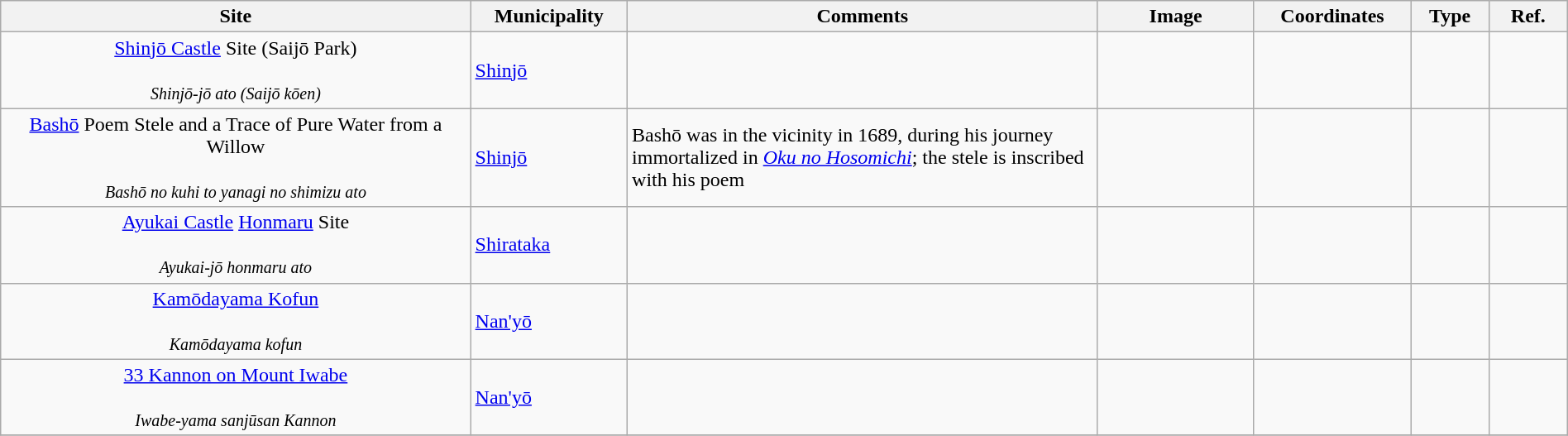<table class="wikitable sortable"  style="width:100%;">
<tr>
<th width="30%" align="left">Site</th>
<th width="10%" align="left">Municipality</th>
<th width="30%" align="left" class="unsortable">Comments</th>
<th width="10%" align="left"  class="unsortable">Image</th>
<th width="10%" align="left" class="unsortable">Coordinates</th>
<th width="5%" align="left">Type</th>
<th width="5%" align="left"  class="unsortable">Ref.</th>
</tr>
<tr>
<td align="center"><a href='#'>Shinjō Castle</a> Site (Saijō Park)<br><br><small><em>Shinjō-jō ato (Saijō kōen)</em></small></td>
<td><a href='#'>Shinjō</a></td>
<td></td>
<td></td>
<td></td>
<td></td>
<td></td>
</tr>
<tr>
<td align="center"><a href='#'>Bashō</a> Poem Stele and a Trace of Pure Water from a Willow<br><br><small><em>Bashō no kuhi to yanagi no shimizu ato</em></small></td>
<td><a href='#'>Shinjō</a></td>
<td>Bashō was in the vicinity in 1689, during his journey immortalized in <em><a href='#'>Oku no Hosomichi</a></em>; the stele is inscribed with his poem </td>
<td></td>
<td></td>
<td></td>
<td></td>
</tr>
<tr>
<td align="center"><a href='#'>Ayukai Castle</a> <a href='#'>Honmaru</a> Site<br><br><small><em>Ayukai-jō honmaru ato</em></small></td>
<td><a href='#'>Shirataka</a></td>
<td></td>
<td></td>
<td></td>
<td></td>
<td></td>
</tr>
<tr>
<td align="center"><a href='#'>Kamōdayama Kofun</a><br><br><small><em>Kamōdayama kofun</em></small></td>
<td><a href='#'>Nan'yō</a></td>
<td></td>
<td></td>
<td></td>
<td></td>
<td></td>
</tr>
<tr>
<td align="center"><a href='#'>33 Kannon on Mount Iwabe</a><br><br><small><em>Iwabe-yama sanjūsan Kannon</em></small></td>
<td><a href='#'>Nan'yō</a></td>
<td></td>
<td></td>
<td></td>
<td></td>
<td></td>
</tr>
<tr>
</tr>
</table>
